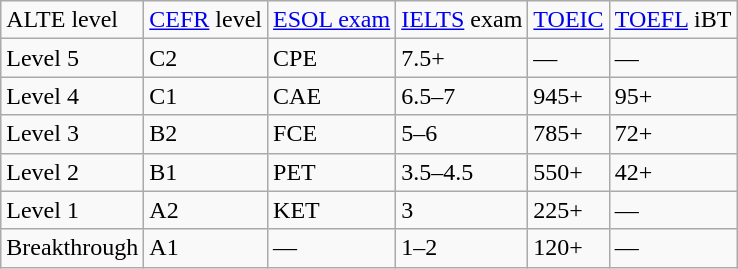<table class="wikitable">
<tr ---->
<td>ALTE level</td>
<td><a href='#'>CEFR</a> level</td>
<td><a href='#'>ESOL exam</a></td>
<td><a href='#'>IELTS</a> exam</td>
<td><a href='#'>TOEIC</a></td>
<td><a href='#'>TOEFL</a> iBT</td>
</tr>
<tr ---->
<td>Level 5</td>
<td>C2</td>
<td>CPE</td>
<td>7.5+</td>
<td>—</td>
<td>—</td>
</tr>
<tr ---->
<td>Level 4</td>
<td>C1</td>
<td>CAE</td>
<td>6.5–7</td>
<td>945+</td>
<td>95+</td>
</tr>
<tr ---->
<td>Level 3</td>
<td>B2</td>
<td>FCE</td>
<td>5–6</td>
<td>785+</td>
<td>72+</td>
</tr>
<tr ---->
<td>Level 2</td>
<td>B1</td>
<td>PET</td>
<td>3.5–4.5</td>
<td>550+</td>
<td>42+</td>
</tr>
<tr ---->
<td>Level 1</td>
<td>A2</td>
<td>KET</td>
<td>3</td>
<td>225+</td>
<td>—</td>
</tr>
<tr ---->
<td>Breakthrough</td>
<td>A1</td>
<td>—</td>
<td>1–2</td>
<td>120+</td>
<td>—</td>
</tr>
</table>
